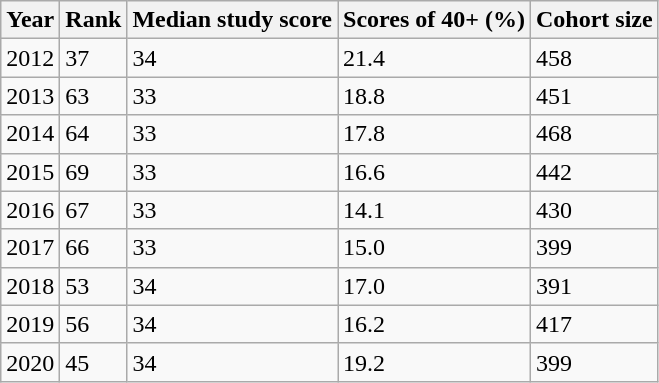<table class="wikitable">
<tr>
<th>Year</th>
<th>Rank</th>
<th>Median study score</th>
<th>Scores of 40+ (%)</th>
<th>Cohort size</th>
</tr>
<tr>
<td>2012</td>
<td>37</td>
<td>34</td>
<td>21.4</td>
<td>458</td>
</tr>
<tr>
<td>2013</td>
<td>63</td>
<td>33</td>
<td>18.8</td>
<td>451</td>
</tr>
<tr>
<td>2014</td>
<td>64</td>
<td>33</td>
<td>17.8</td>
<td>468</td>
</tr>
<tr>
<td>2015</td>
<td>69</td>
<td>33</td>
<td>16.6</td>
<td>442</td>
</tr>
<tr>
<td>2016</td>
<td>67</td>
<td>33</td>
<td>14.1</td>
<td>430</td>
</tr>
<tr>
<td>2017</td>
<td>66</td>
<td>33</td>
<td>15.0</td>
<td>399</td>
</tr>
<tr>
<td>2018</td>
<td>53</td>
<td>34</td>
<td>17.0</td>
<td>391</td>
</tr>
<tr>
<td>2019</td>
<td>56</td>
<td>34</td>
<td>16.2</td>
<td>417</td>
</tr>
<tr>
<td>2020</td>
<td>45</td>
<td>34</td>
<td>19.2</td>
<td>399</td>
</tr>
</table>
